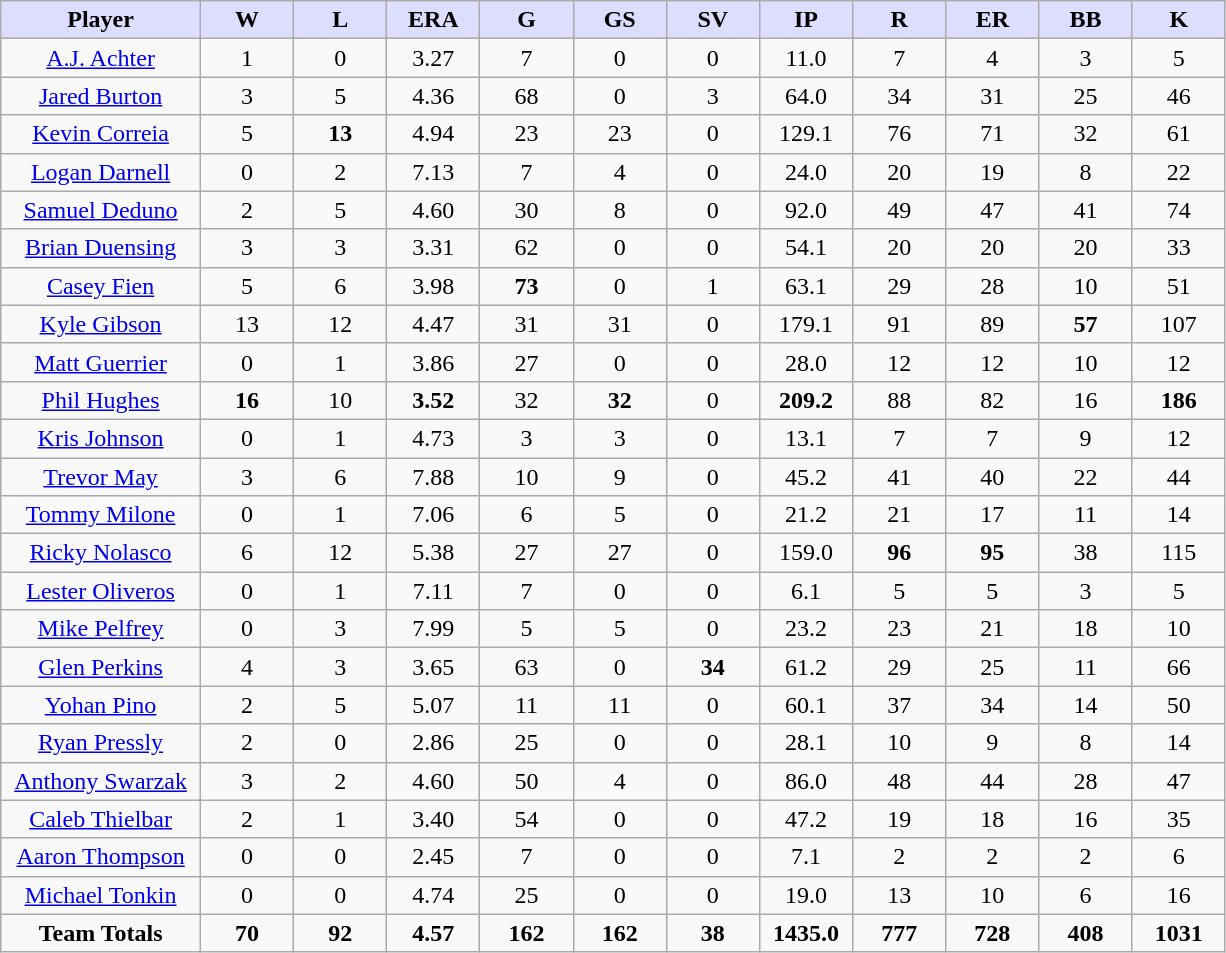<table class="wikitable" style="text-align:center;">
<tr>
<th style="background:#ddf; width:15%;">Player</th>
<th style="background:#ddf; width:7%;">W</th>
<th style="background:#ddf; width:7%;">L</th>
<th style="background:#ddf; width:7%;">ERA</th>
<th style="background:#ddf; width:7%;">G</th>
<th style="background:#ddf; width:7%;">GS</th>
<th style="background:#ddf; width:7%;">SV</th>
<th style="background:#ddf; width:7%;">IP</th>
<th style="background:#ddf; width:7%;">R</th>
<th style="background:#ddf; width:7%;">ER</th>
<th style="background:#ddf; width:7%;">BB</th>
<th style="background:#ddf; width:7%;">K</th>
</tr>
<tr align=center>
<td><a href='#'>A.J. Achter</a></td>
<td>1</td>
<td>0</td>
<td>3.27</td>
<td>7</td>
<td>0</td>
<td>0</td>
<td>11.0</td>
<td>7</td>
<td>4</td>
<td>3</td>
<td>5</td>
</tr>
<tr align=center>
<td><a href='#'>Jared Burton</a></td>
<td>3</td>
<td>5</td>
<td>4.36</td>
<td>68</td>
<td>0</td>
<td>3</td>
<td>64.0</td>
<td>34</td>
<td>31</td>
<td>25</td>
<td>46</td>
</tr>
<tr align=center>
<td><a href='#'>Kevin Correia</a></td>
<td>5</td>
<td><strong>13</strong></td>
<td>4.94</td>
<td>23</td>
<td>23</td>
<td>0</td>
<td>129.1</td>
<td>76</td>
<td>71</td>
<td>32</td>
<td>61</td>
</tr>
<tr align=center>
<td><a href='#'>Logan Darnell</a></td>
<td>0</td>
<td>2</td>
<td>7.13</td>
<td>7</td>
<td>4</td>
<td>0</td>
<td>24.0</td>
<td>20</td>
<td>19</td>
<td>8</td>
<td>22</td>
</tr>
<tr align=center>
<td><a href='#'>Samuel Deduno</a></td>
<td>2</td>
<td>5</td>
<td>4.60</td>
<td>30</td>
<td>8</td>
<td>0</td>
<td>92.0</td>
<td>49</td>
<td>47</td>
<td>41</td>
<td>74</td>
</tr>
<tr align=center>
<td><a href='#'>Brian Duensing</a></td>
<td>3</td>
<td>3</td>
<td>3.31</td>
<td>62</td>
<td>0</td>
<td>0</td>
<td>54.1</td>
<td>20</td>
<td>20</td>
<td>20</td>
<td>33</td>
</tr>
<tr align=center>
<td><a href='#'>Casey Fien</a></td>
<td>5</td>
<td>6</td>
<td>3.98</td>
<td><strong>73</strong></td>
<td>0</td>
<td>1</td>
<td>63.1</td>
<td>29</td>
<td>28</td>
<td>10</td>
<td>51</td>
</tr>
<tr align=center>
<td><a href='#'>Kyle Gibson</a></td>
<td>13</td>
<td>12</td>
<td>4.47</td>
<td>31</td>
<td>31</td>
<td>0</td>
<td>179.1</td>
<td>91</td>
<td>89</td>
<td><strong>57</strong></td>
<td>107</td>
</tr>
<tr align=center>
<td><a href='#'>Matt Guerrier</a></td>
<td>0</td>
<td>1</td>
<td>3.86</td>
<td>27</td>
<td>0</td>
<td>0</td>
<td>28.0</td>
<td>12</td>
<td>12</td>
<td>10</td>
<td>12</td>
</tr>
<tr align=center>
<td><a href='#'>Phil Hughes</a></td>
<td><strong>16</strong></td>
<td>10</td>
<td><strong>3.52</strong></td>
<td>32</td>
<td><strong>32</strong></td>
<td>0</td>
<td><strong>209.2</strong></td>
<td>88</td>
<td>82</td>
<td>16</td>
<td><strong>186</strong></td>
</tr>
<tr align=center>
<td><a href='#'>Kris Johnson</a></td>
<td>0</td>
<td>1</td>
<td>4.73</td>
<td>3</td>
<td>3</td>
<td>0</td>
<td>13.1</td>
<td>7</td>
<td>7</td>
<td>9</td>
<td>12</td>
</tr>
<tr align=center>
<td><a href='#'>Trevor May</a></td>
<td>3</td>
<td>6</td>
<td>7.88</td>
<td>10</td>
<td>9</td>
<td>0</td>
<td>45.2</td>
<td>41</td>
<td>40</td>
<td>22</td>
<td>44</td>
</tr>
<tr align=center>
<td><a href='#'>Tommy Milone</a></td>
<td>0</td>
<td>1</td>
<td>7.06</td>
<td>6</td>
<td>5</td>
<td>0</td>
<td>21.2</td>
<td>21</td>
<td>17</td>
<td>11</td>
<td>14</td>
</tr>
<tr align=center>
<td><a href='#'>Ricky Nolasco</a></td>
<td>6</td>
<td>12</td>
<td>5.38</td>
<td>27</td>
<td>27</td>
<td>0</td>
<td>159.0</td>
<td><strong>96</strong></td>
<td><strong>95</strong></td>
<td>38</td>
<td>115</td>
</tr>
<tr align=center>
<td><a href='#'>Lester Oliveros</a></td>
<td>0</td>
<td>1</td>
<td>7.11</td>
<td>7</td>
<td>0</td>
<td>0</td>
<td>6.1</td>
<td>5</td>
<td>5</td>
<td>3</td>
<td>5</td>
</tr>
<tr align=center>
<td><a href='#'>Mike Pelfrey</a></td>
<td>0</td>
<td>3</td>
<td>7.99</td>
<td>5</td>
<td>5</td>
<td>0</td>
<td>23.2</td>
<td>23</td>
<td>21</td>
<td>18</td>
<td>10</td>
</tr>
<tr align=center>
<td><a href='#'>Glen Perkins</a></td>
<td>4</td>
<td>3</td>
<td>3.65</td>
<td>63</td>
<td>0</td>
<td><strong>34</strong></td>
<td>61.2</td>
<td>29</td>
<td>25</td>
<td>11</td>
<td>66</td>
</tr>
<tr align=center>
<td><a href='#'>Yohan Pino</a></td>
<td>2</td>
<td>5</td>
<td>5.07</td>
<td>11</td>
<td>11</td>
<td>0</td>
<td>60.1</td>
<td>37</td>
<td>34</td>
<td>14</td>
<td>50</td>
</tr>
<tr align=center>
<td><a href='#'>Ryan Pressly</a></td>
<td>2</td>
<td>0</td>
<td>2.86</td>
<td>25</td>
<td>0</td>
<td>0</td>
<td>28.1</td>
<td>10</td>
<td>9</td>
<td>8</td>
<td>14</td>
</tr>
<tr align=center>
<td><a href='#'>Anthony Swarzak</a></td>
<td>3</td>
<td>2</td>
<td>4.60</td>
<td>50</td>
<td>4</td>
<td>0</td>
<td>86.0</td>
<td>48</td>
<td>44</td>
<td>28</td>
<td>47</td>
</tr>
<tr align=center>
<td><a href='#'>Caleb Thielbar</a></td>
<td>2</td>
<td>1</td>
<td>3.40</td>
<td>54</td>
<td>0</td>
<td>0</td>
<td>47.2</td>
<td>19</td>
<td>18</td>
<td>16</td>
<td>35</td>
</tr>
<tr align=center>
<td><a href='#'>Aaron Thompson</a></td>
<td>0</td>
<td>0</td>
<td>2.45</td>
<td>7</td>
<td>0</td>
<td>0</td>
<td>7.1</td>
<td>2</td>
<td>2</td>
<td>2</td>
<td>6</td>
</tr>
<tr align=center>
<td><a href='#'>Michael Tonkin</a></td>
<td>0</td>
<td>0</td>
<td>4.74</td>
<td>25</td>
<td>0</td>
<td>0</td>
<td>19.0</td>
<td>13</td>
<td>10</td>
<td>6</td>
<td>16</td>
</tr>
<tr class="sortbottom">
<td><strong>Team Totals</strong></td>
<td><strong>70</strong></td>
<td><strong>92</strong></td>
<td><strong>4.57</strong></td>
<td><strong>162</strong></td>
<td><strong>162</strong></td>
<td><strong>38</strong></td>
<td><strong>1435.0</strong></td>
<td><strong>777</strong></td>
<td><strong>728</strong></td>
<td><strong>408</strong></td>
<td><strong>1031</strong></td>
</tr>
</table>
